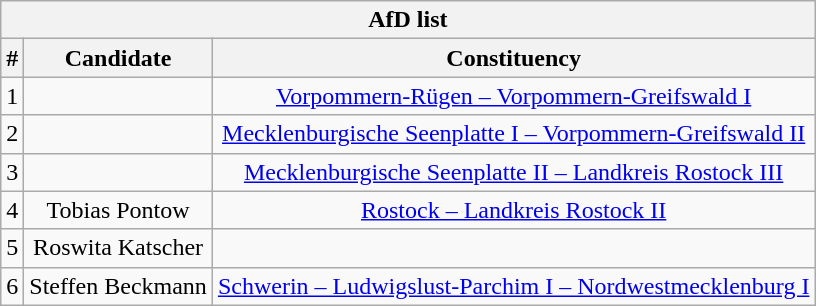<table class="wikitable mw-collapsible mw-collapsed" style="text-align:center">
<tr>
<th colspan=3>AfD list</th>
</tr>
<tr>
<th>#</th>
<th>Candidate</th>
<th>Constituency</th>
</tr>
<tr>
<td>1</td>
<td></td>
<td><a href='#'>Vorpommern-Rügen – Vorpommern-Greifswald I</a></td>
</tr>
<tr>
<td>2</td>
<td></td>
<td><a href='#'>Mecklenburgische Seenplatte I – Vorpommern-Greifswald II</a></td>
</tr>
<tr>
<td>3</td>
<td></td>
<td><a href='#'>Mecklenburgische Seenplatte II – Landkreis Rostock III</a></td>
</tr>
<tr>
<td>4</td>
<td>Tobias Pontow</td>
<td><a href='#'>Rostock – Landkreis Rostock II</a></td>
</tr>
<tr>
<td>5</td>
<td>Roswita Katscher</td>
<td></td>
</tr>
<tr>
<td>6</td>
<td>Steffen Beckmann</td>
<td><a href='#'>Schwerin – Ludwigslust-Parchim I – Nordwestmecklenburg I</a></td>
</tr>
</table>
